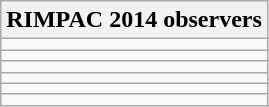<table class="wikitable collapsible collapsed">
<tr>
<th colspan=1>RIMPAC 2014 observers</th>
</tr>
<tr>
<td></td>
</tr>
<tr>
<td></td>
</tr>
<tr>
<td></td>
</tr>
<tr>
<td></td>
</tr>
<tr>
<td></td>
</tr>
<tr>
<td></td>
</tr>
</table>
